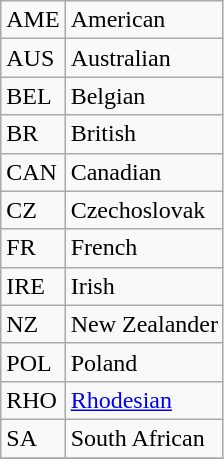<table class="wikitable">
<tr>
<td>AME</td>
<td>American</td>
</tr>
<tr>
<td>AUS</td>
<td>Australian</td>
</tr>
<tr>
<td>BEL</td>
<td>Belgian</td>
</tr>
<tr>
<td>BR</td>
<td>British</td>
</tr>
<tr>
<td>CAN</td>
<td>Canadian</td>
</tr>
<tr>
<td>CZ</td>
<td>Czechoslovak</td>
</tr>
<tr>
<td>FR</td>
<td>French</td>
</tr>
<tr>
<td>IRE</td>
<td>Irish</td>
</tr>
<tr>
<td>NZ</td>
<td>New Zealander</td>
</tr>
<tr>
<td>POL</td>
<td>Poland</td>
</tr>
<tr>
<td>RHO</td>
<td><a href='#'>Rhodesian</a></td>
</tr>
<tr>
<td>SA</td>
<td>South African</td>
</tr>
<tr>
</tr>
</table>
